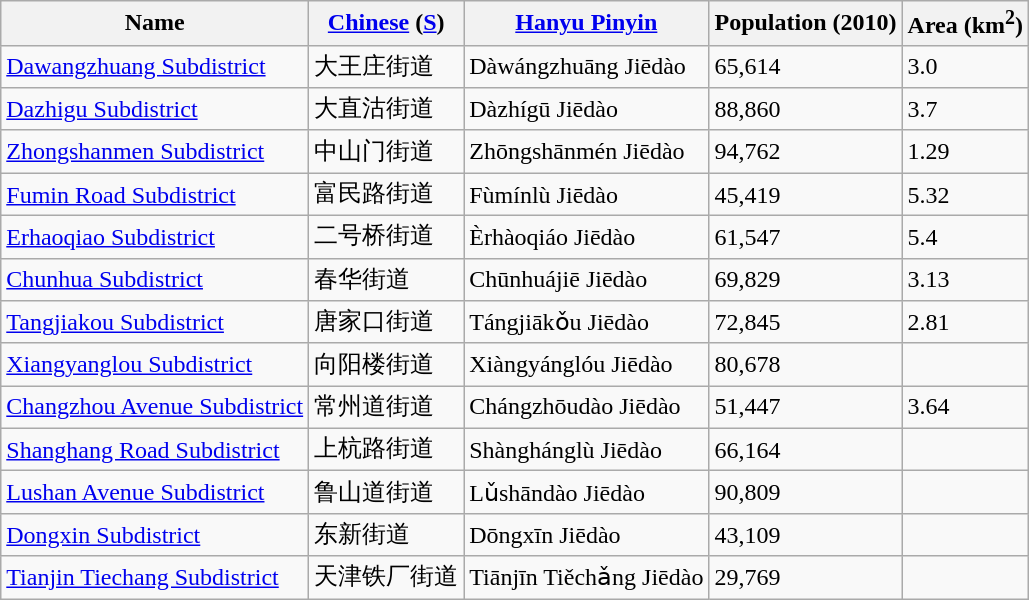<table class="wikitable">
<tr>
<th>Name</th>
<th><a href='#'>Chinese</a> (<a href='#'>S</a>)</th>
<th><a href='#'>Hanyu Pinyin</a></th>
<th>Population (2010)</th>
<th>Area (km<sup>2</sup>)</th>
</tr>
<tr>
<td><a href='#'>Dawangzhuang Subdistrict</a></td>
<td>大王庄街道</td>
<td>Dàwángzhuāng Jiēdào</td>
<td>65,614</td>
<td>3.0</td>
</tr>
<tr>
<td><a href='#'>Dazhigu Subdistrict</a></td>
<td>大直沽街道</td>
<td>Dàzhígū Jiēdào</td>
<td>88,860</td>
<td>3.7</td>
</tr>
<tr>
<td><a href='#'>Zhongshanmen Subdistrict</a></td>
<td>中山门街道</td>
<td>Zhōngshānmén Jiēdào</td>
<td>94,762</td>
<td>1.29</td>
</tr>
<tr>
<td><a href='#'>Fumin Road Subdistrict</a></td>
<td>富民路街道</td>
<td>Fùmínlù Jiēdào</td>
<td>45,419</td>
<td>5.32</td>
</tr>
<tr>
<td><a href='#'>Erhaoqiao Subdistrict</a></td>
<td>二号桥街道</td>
<td>Èrhàoqiáo Jiēdào</td>
<td>61,547</td>
<td>5.4</td>
</tr>
<tr>
<td><a href='#'>Chunhua Subdistrict</a></td>
<td>春华街道</td>
<td>Chūnhuájiē Jiēdào</td>
<td>69,829</td>
<td>3.13</td>
</tr>
<tr>
<td><a href='#'>Tangjiakou Subdistrict</a></td>
<td>唐家口街道</td>
<td>Tángjiākǒu Jiēdào</td>
<td>72,845</td>
<td>2.81</td>
</tr>
<tr>
<td><a href='#'>Xiangyanglou Subdistrict</a></td>
<td>向阳楼街道</td>
<td>Xiàngyánglóu Jiēdào</td>
<td>80,678</td>
<td></td>
</tr>
<tr>
<td><a href='#'>Changzhou Avenue Subdistrict</a></td>
<td>常州道街道</td>
<td>Chángzhōudào Jiēdào</td>
<td>51,447</td>
<td>3.64</td>
</tr>
<tr>
<td><a href='#'>Shanghang Road Subdistrict</a></td>
<td>上杭路街道</td>
<td>Shànghánglù Jiēdào</td>
<td>66,164</td>
<td></td>
</tr>
<tr>
<td><a href='#'>Lushan Avenue Subdistrict</a></td>
<td>鲁山道街道</td>
<td>Lǔshāndào Jiēdào</td>
<td>90,809</td>
<td></td>
</tr>
<tr>
<td><a href='#'>Dongxin Subdistrict</a></td>
<td>东新街道</td>
<td>Dōngxīn Jiēdào</td>
<td>43,109</td>
<td></td>
</tr>
<tr>
<td><a href='#'>Tianjin Tiechang Subdistrict</a></td>
<td>天津铁厂街道</td>
<td>Tiānjīn Tiěchǎng Jiēdào</td>
<td>29,769</td>
<td></td>
</tr>
</table>
